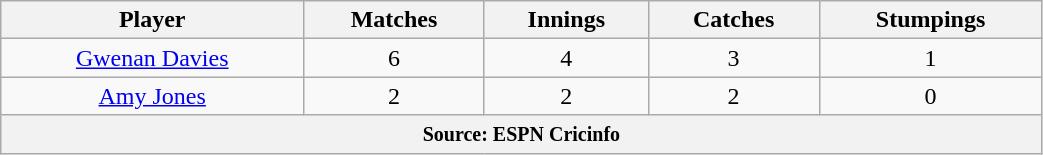<table class="wikitable" style="text-align:center; width:55%;">
<tr>
<th>Player</th>
<th>Matches</th>
<th>Innings</th>
<th>Catches</th>
<th>Stumpings</th>
</tr>
<tr>
<td><a href='#'>Gwenan Davies</a></td>
<td>6</td>
<td>4</td>
<td>3</td>
<td>1</td>
</tr>
<tr>
<td><a href='#'>Amy Jones</a></td>
<td>2</td>
<td>2</td>
<td>2</td>
<td>0</td>
</tr>
<tr>
<th colspan="5"><small>Source: ESPN Cricinfo </small></th>
</tr>
</table>
